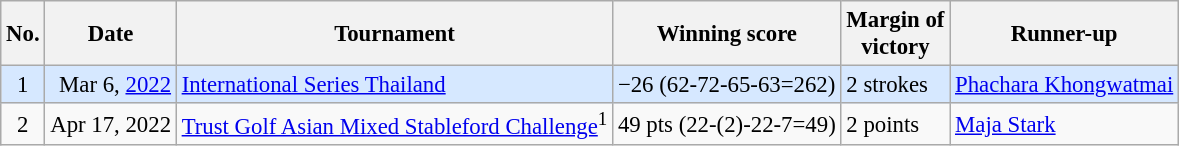<table class="wikitable" style="font-size:95%;">
<tr>
<th>No.</th>
<th>Date</th>
<th>Tournament</th>
<th>Winning score</th>
<th>Margin of<br>victory</th>
<th>Runner-up</th>
</tr>
<tr style="background:#D6E8FF;">
<td align=center>1</td>
<td align=right>Mar 6, <a href='#'>2022</a></td>
<td><a href='#'>International Series Thailand</a></td>
<td>−26 (62-72-65-63=262)</td>
<td>2 strokes</td>
<td> <a href='#'>Phachara Khongwatmai</a></td>
</tr>
<tr>
<td align=center>2</td>
<td align=right>Apr 17, 2022</td>
<td><a href='#'>Trust Golf Asian Mixed Stableford Challenge</a><sup>1</sup></td>
<td>49 pts (22-(2)-22-7=49)</td>
<td>2 points</td>
<td> <a href='#'>Maja Stark</a></td>
</tr>
</table>
